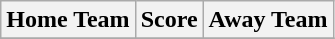<table class="wikitable" style="text-align: center">
<tr>
<th>Home Team</th>
<th>Score</th>
<th>Away Team</th>
</tr>
<tr>
</tr>
</table>
